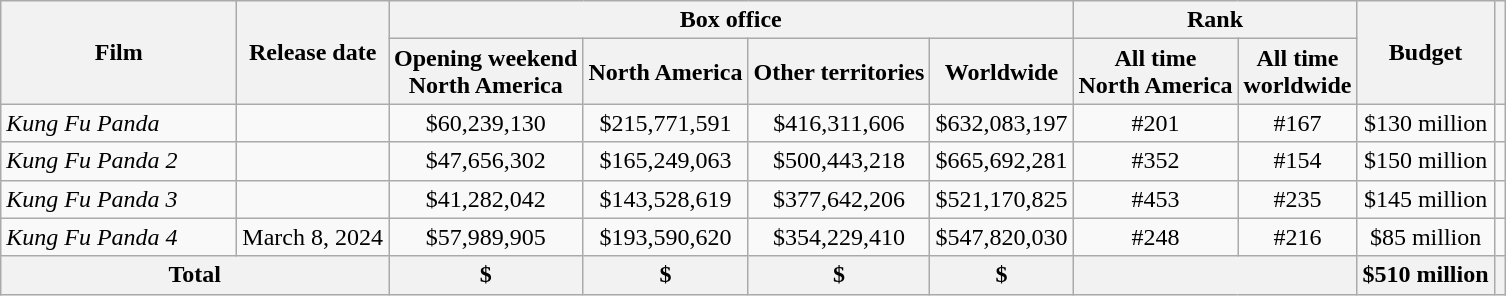<table class="wikitable sortable" style="text-align:center">
<tr>
<th rowspan="2" width=150px>Film</th>
<th rowspan="2">Release date</th>
<th colspan="4">Box office</th>
<th colspan="2">Rank</th>
<th rowspan="2">Budget</th>
<th rowspan="2"></th>
</tr>
<tr>
<th>Opening weekend <br>North America</th>
<th>North America</th>
<th>Other territories</th>
<th>Worldwide</th>
<th>All time <br>North America</th>
<th>All time <br>worldwide</th>
</tr>
<tr>
<td style="text-align: left;"><em>Kung Fu Panda</em></td>
<td></td>
<td>$60,239,130</td>
<td>$215,771,591</td>
<td>$416,311,606</td>
<td>$632,083,197</td>
<td>#201</td>
<td>#167</td>
<td>$130 million</td>
<td></td>
</tr>
<tr>
<td style="text-align: left;"><em>Kung Fu Panda 2</em></td>
<td></td>
<td>$47,656,302</td>
<td>$165,249,063</td>
<td>$500,443,218</td>
<td>$665,692,281</td>
<td>#352</td>
<td>#154</td>
<td>$150 million</td>
<td></td>
</tr>
<tr>
<td style="text-align: left;"><em>Kung Fu Panda 3</em></td>
<td></td>
<td>$41,282,042</td>
<td>$143,528,619</td>
<td>$377,642,206</td>
<td>$521,170,825</td>
<td>#453</td>
<td>#235</td>
<td>$145 million</td>
<td></td>
</tr>
<tr>
<td style="text-align: left;"><em>Kung Fu Panda 4</em></td>
<td>March 8, 2024</td>
<td>$57,989,905</td>
<td>$193,590,620</td>
<td>$354,229,410</td>
<td>$547,820,030</td>
<td>#248</td>
<td>#216</td>
<td>$85 million</td>
<td></td>
</tr>
<tr>
<th colspan="2">Total</th>
<th>$</th>
<th>$</th>
<th>$</th>
<th>$</th>
<th colspan="2"></th>
<th>$510 million</th>
<th></th>
</tr>
</table>
